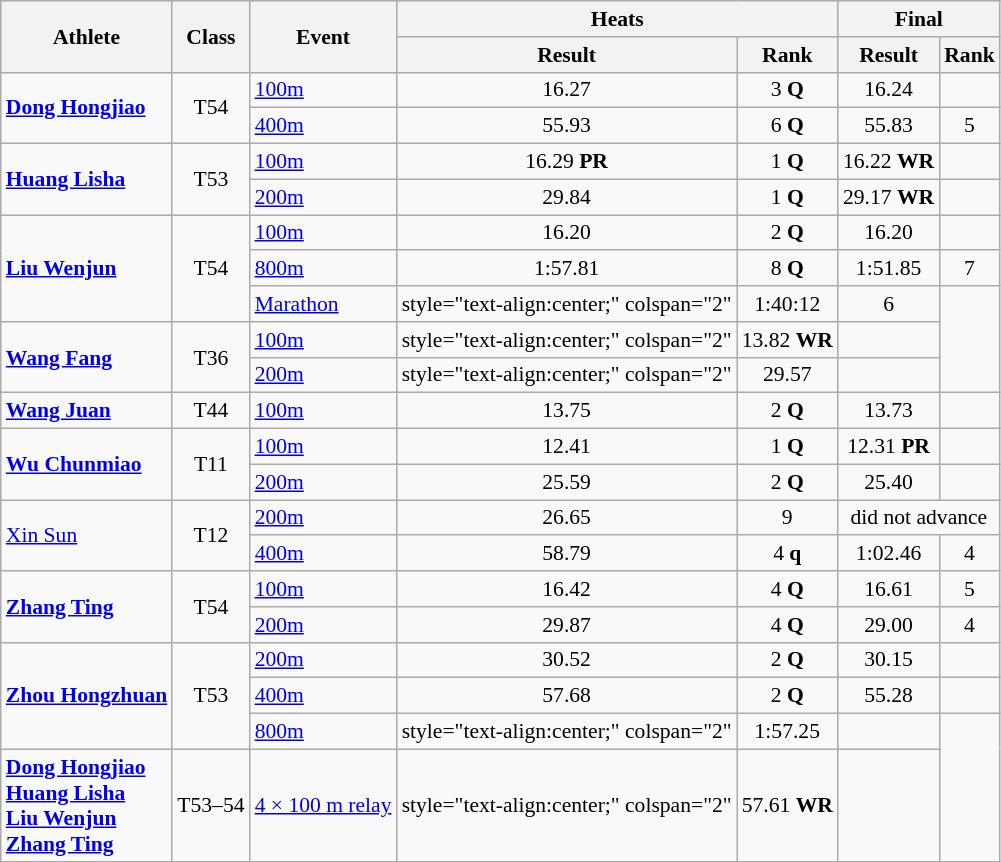<table class=wikitable style="font-size:90%">
<tr>
<th rowspan="2">Athlete</th>
<th rowspan="2">Class</th>
<th rowspan="2">Event</th>
<th colspan="2">Heats</th>
<th colspan="2">Final</th>
</tr>
<tr>
<th>Result</th>
<th>Rank</th>
<th>Result</th>
<th>Rank</th>
</tr>
<tr>
<td rowspan="2"><strong><a href='#'>Dong Hongjiao</a></strong></td>
<td rowspan="2" style="text-align:center;">T54</td>
<td><a href='#'>100m</a></td>
<td style="text-align:center;">16.27</td>
<td style="text-align:center;">3 <strong>Q</strong></td>
<td style="text-align:center;">16.24</td>
<td style="text-align:center;"></td>
</tr>
<tr>
<td><a href='#'>400m</a></td>
<td style="text-align:center;">55.93</td>
<td style="text-align:center;">6 <strong>Q</strong></td>
<td style="text-align:center;">55.83</td>
<td style="text-align:center;">5</td>
</tr>
<tr>
<td rowspan="2"><strong><a href='#'>Huang Lisha</a></strong></td>
<td rowspan="2" style="text-align:center;">T53</td>
<td><a href='#'>100m</a></td>
<td style="text-align:center;">16.29 <strong>PR</strong></td>
<td style="text-align:center;">1 <strong>Q</strong></td>
<td style="text-align:center;">16.22 <strong>WR</strong></td>
<td style="text-align:center;"></td>
</tr>
<tr>
<td><a href='#'>200m</a></td>
<td style="text-align:center;">29.84</td>
<td style="text-align:center;">1 <strong>Q</strong></td>
<td style="text-align:center;">29.17 <strong>WR</strong></td>
<td style="text-align:center;"></td>
</tr>
<tr>
<td rowspan="3"><strong><a href='#'>Liu Wenjun</a></strong></td>
<td rowspan="3" style="text-align:center;">T54</td>
<td><a href='#'>100m</a></td>
<td style="text-align:center;">16.20</td>
<td style="text-align:center;">2 <strong>Q</strong></td>
<td style="text-align:center;">16.20</td>
<td style="text-align:center;"></td>
</tr>
<tr>
<td><a href='#'>800m</a></td>
<td style="text-align:center;">1:57.81</td>
<td style="text-align:center;">8 <strong>Q</strong></td>
<td style="text-align:center;">1:51.85</td>
<td style="text-align:center;">7</td>
</tr>
<tr>
<td><a href='#'>Marathon</a></td>
<td>style="text-align:center;" colspan="2" </td>
<td style="text-align:center;">1:40:12</td>
<td style="text-align:center;">6</td>
</tr>
<tr>
<td rowspan="2"><strong><a href='#'>Wang Fang</a></strong></td>
<td rowspan="2" style="text-align:center;">T36</td>
<td><a href='#'>100m</a></td>
<td>style="text-align:center;" colspan="2" </td>
<td style="text-align:center;">13.82 <strong>WR</strong></td>
<td style="text-align:center;"></td>
</tr>
<tr>
<td><a href='#'>200m</a></td>
<td>style="text-align:center;" colspan="2" </td>
<td style="text-align:center;">29.57</td>
<td style="text-align:center;"></td>
</tr>
<tr>
<td><strong><a href='#'>Wang Juan</a></strong></td>
<td style="text-align:center;">T44</td>
<td><a href='#'>100m</a></td>
<td style="text-align:center;">13.75</td>
<td style="text-align:center;">2 <strong>Q</strong></td>
<td style="text-align:center;">13.73</td>
<td style="text-align:center;"></td>
</tr>
<tr>
<td rowspan="2"><strong><a href='#'>Wu Chunmiao</a></strong></td>
<td rowspan="2" style="text-align:center;">T11</td>
<td><a href='#'>100m</a></td>
<td style="text-align:center;">12.41</td>
<td style="text-align:center;">1 <strong>Q</strong></td>
<td style="text-align:center;">12.31 <strong>PR</strong></td>
<td style="text-align:center;"></td>
</tr>
<tr>
<td><a href='#'>200m</a></td>
<td style="text-align:center;">25.59</td>
<td style="text-align:center;">2 <strong>Q</strong></td>
<td style="text-align:center;">25.40</td>
<td style="text-align:center;"></td>
</tr>
<tr>
<td rowspan="2"><a href='#'>Xin Sun</a></td>
<td rowspan="2" style="text-align:center;">T12</td>
<td><a href='#'>200m</a></td>
<td style="text-align:center;">26.65</td>
<td style="text-align:center;">9</td>
<td style="text-align:center;" colspan="2">did not advance</td>
</tr>
<tr>
<td><a href='#'>400m</a></td>
<td style="text-align:center;">58.79</td>
<td style="text-align:center;">4 <strong>q</strong></td>
<td style="text-align:center;">1:02.46</td>
<td style="text-align:center;">4</td>
</tr>
<tr>
<td rowspan="2"><strong><a href='#'>Zhang Ting</a></strong></td>
<td rowspan="2" style="text-align:center;">T54</td>
<td><a href='#'>100m</a></td>
<td style="text-align:center;">16.42</td>
<td style="text-align:center;">4 <strong>Q</strong></td>
<td style="text-align:center;">16.61</td>
<td style="text-align:center;">5</td>
</tr>
<tr>
<td><a href='#'>200m</a></td>
<td style="text-align:center;">29.87</td>
<td style="text-align:center;">4 <strong>Q</strong></td>
<td style="text-align:center;">29.00</td>
<td style="text-align:center;">4</td>
</tr>
<tr>
<td rowspan="3"><strong><a href='#'>Zhou Hongzhuan</a></strong></td>
<td rowspan="3" style="text-align:center;">T53</td>
<td><a href='#'>200m</a></td>
<td style="text-align:center;">30.52</td>
<td style="text-align:center;">2 <strong>Q</strong></td>
<td style="text-align:center;">30.15</td>
<td style="text-align:center;"></td>
</tr>
<tr>
<td><a href='#'>400m</a></td>
<td style="text-align:center;">57.68</td>
<td style="text-align:center;">2 <strong>Q</strong></td>
<td style="text-align:center;">55.28</td>
<td style="text-align:center;"></td>
</tr>
<tr>
<td><a href='#'>800m</a></td>
<td>style="text-align:center;" colspan="2" </td>
<td style="text-align:center;">1:57.25</td>
<td style="text-align:center;"></td>
</tr>
<tr>
<td><strong><a href='#'>Dong Hongjiao</a></strong><br> <strong><a href='#'>Huang Lisha</a></strong><br> <strong><a href='#'>Liu Wenjun</a></strong><br> <strong><a href='#'>Zhang Ting</a></strong></td>
<td style="text-align:center;">T53–54</td>
<td><a href='#'>4 × 100 m relay</a></td>
<td>style="text-align:center;" colspan="2" </td>
<td style="text-align:center;">57.61 <strong>WR</strong></td>
<td style="text-align:center;"></td>
</tr>
</table>
